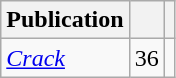<table class="wikitable">
<tr>
<th>Publication</th>
<th></th>
<th></th>
</tr>
<tr>
<td><em><a href='#'>Crack</a></em></td>
<td>36</td>
<td></td>
</tr>
</table>
